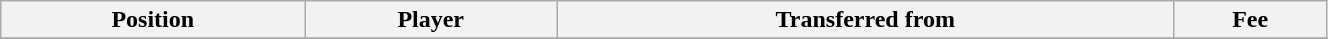<table class="wikitable sortable" style="width:70%; text-align:center; font-size:100%; text-align:left;">
<tr>
<th>Position</th>
<th>Player</th>
<th>Transferred from</th>
<th>Fee</th>
</tr>
<tr>
</tr>
</table>
